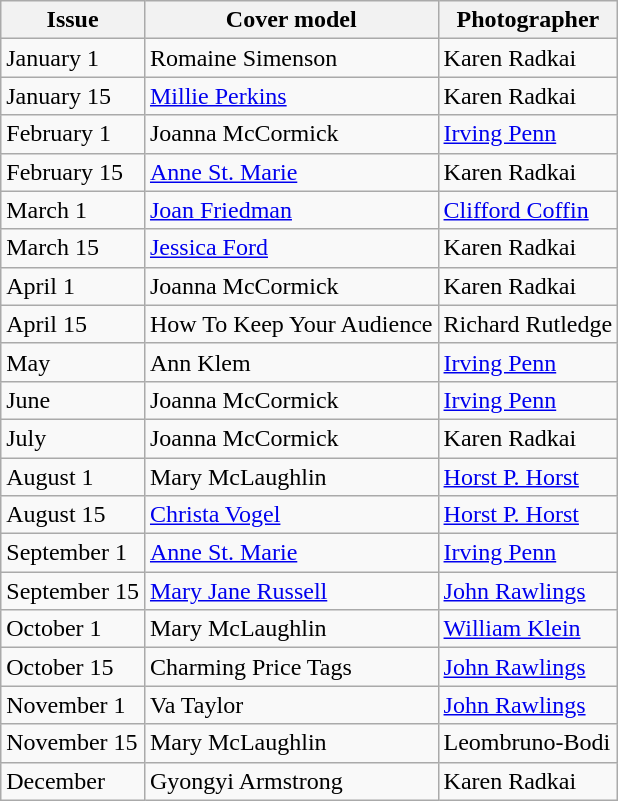<table class="sortable wikitable">
<tr>
<th>Issue</th>
<th>Cover model</th>
<th>Photographer</th>
</tr>
<tr>
<td>January 1</td>
<td>Romaine Simenson</td>
<td>Karen Radkai</td>
</tr>
<tr>
<td>January 15</td>
<td><a href='#'>Millie Perkins</a></td>
<td>Karen Radkai</td>
</tr>
<tr>
<td>February 1</td>
<td>Joanna McCormick</td>
<td><a href='#'>Irving Penn</a></td>
</tr>
<tr>
<td>February 15</td>
<td><a href='#'>Anne St. Marie</a></td>
<td>Karen Radkai</td>
</tr>
<tr>
<td>March 1</td>
<td><a href='#'>Joan Friedman</a></td>
<td><a href='#'>Clifford Coffin</a></td>
</tr>
<tr>
<td>March 15</td>
<td><a href='#'>Jessica Ford</a></td>
<td>Karen Radkai</td>
</tr>
<tr>
<td>April 1</td>
<td>Joanna McCormick</td>
<td>Karen Radkai</td>
</tr>
<tr>
<td>April 15</td>
<td>How To Keep Your Audience</td>
<td>Richard Rutledge</td>
</tr>
<tr>
<td>May</td>
<td>Ann Klem</td>
<td><a href='#'>Irving Penn</a></td>
</tr>
<tr>
<td>June</td>
<td>Joanna McCormick</td>
<td><a href='#'>Irving Penn</a></td>
</tr>
<tr>
<td>July</td>
<td>Joanna McCormick</td>
<td>Karen Radkai</td>
</tr>
<tr>
<td>August 1</td>
<td>Mary McLaughlin</td>
<td><a href='#'>Horst P. Horst</a></td>
</tr>
<tr>
<td>August 15</td>
<td><a href='#'>Christa Vogel</a></td>
<td><a href='#'>Horst P. Horst</a></td>
</tr>
<tr>
<td>September 1</td>
<td><a href='#'>Anne St. Marie</a></td>
<td><a href='#'>Irving Penn</a></td>
</tr>
<tr>
<td>September 15</td>
<td><a href='#'>Mary Jane Russell</a></td>
<td><a href='#'>John Rawlings</a></td>
</tr>
<tr>
<td>October 1</td>
<td>Mary McLaughlin</td>
<td><a href='#'>William Klein</a></td>
</tr>
<tr>
<td>October 15</td>
<td>Charming Price Tags</td>
<td><a href='#'>John Rawlings</a></td>
</tr>
<tr>
<td>November 1</td>
<td>Va Taylor</td>
<td><a href='#'>John Rawlings</a></td>
</tr>
<tr>
<td>November 15</td>
<td>Mary McLaughlin</td>
<td>Leombruno-Bodi</td>
</tr>
<tr>
<td>December</td>
<td>Gyongyi Armstrong</td>
<td>Karen Radkai</td>
</tr>
</table>
